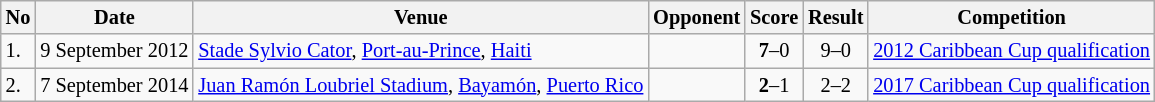<table class="wikitable" style="font-size:85%;">
<tr>
<th>No</th>
<th>Date</th>
<th>Venue</th>
<th>Opponent</th>
<th>Score</th>
<th>Result</th>
<th>Competition</th>
</tr>
<tr>
<td>1.</td>
<td>9 September 2012</td>
<td><a href='#'>Stade Sylvio Cator</a>, <a href='#'>Port-au-Prince</a>, <a href='#'>Haiti</a></td>
<td></td>
<td align=center><strong>7</strong>–0</td>
<td align=center>9–0</td>
<td><a href='#'>2012 Caribbean Cup qualification</a></td>
</tr>
<tr>
<td>2.</td>
<td>7 September 2014</td>
<td><a href='#'>Juan Ramón Loubriel Stadium</a>, <a href='#'>Bayamón</a>, <a href='#'>Puerto Rico</a></td>
<td></td>
<td align=center><strong>2</strong>–1</td>
<td align=center>2–2</td>
<td><a href='#'>2017 Caribbean Cup qualification</a></td>
</tr>
</table>
